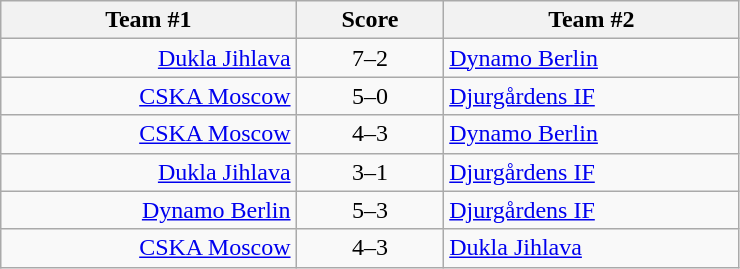<table class="wikitable" style="text-align: center;">
<tr>
<th width=22%>Team #1</th>
<th width=11%>Score</th>
<th width=22%>Team #2</th>
</tr>
<tr>
<td style="text-align: right;"><a href='#'>Dukla Jihlava</a> </td>
<td>7–2</td>
<td style="text-align: left;"> <a href='#'>Dynamo Berlin</a></td>
</tr>
<tr>
<td style="text-align: right;"><a href='#'>CSKA Moscow</a> </td>
<td>5–0</td>
<td style="text-align: left;"> <a href='#'>Djurgårdens IF</a></td>
</tr>
<tr>
<td style="text-align: right;"><a href='#'>CSKA Moscow</a> </td>
<td>4–3</td>
<td style="text-align: left;"> <a href='#'>Dynamo Berlin</a></td>
</tr>
<tr>
<td style="text-align: right;"><a href='#'>Dukla Jihlava</a> </td>
<td>3–1</td>
<td style="text-align: left;"> <a href='#'>Djurgårdens IF</a></td>
</tr>
<tr>
<td style="text-align: right;"><a href='#'>Dynamo Berlin</a> </td>
<td>5–3</td>
<td style="text-align: left;"> <a href='#'>Djurgårdens IF</a></td>
</tr>
<tr>
<td style="text-align: right;"><a href='#'>CSKA Moscow</a> </td>
<td>4–3</td>
<td style="text-align: left;"> <a href='#'>Dukla Jihlava</a></td>
</tr>
</table>
